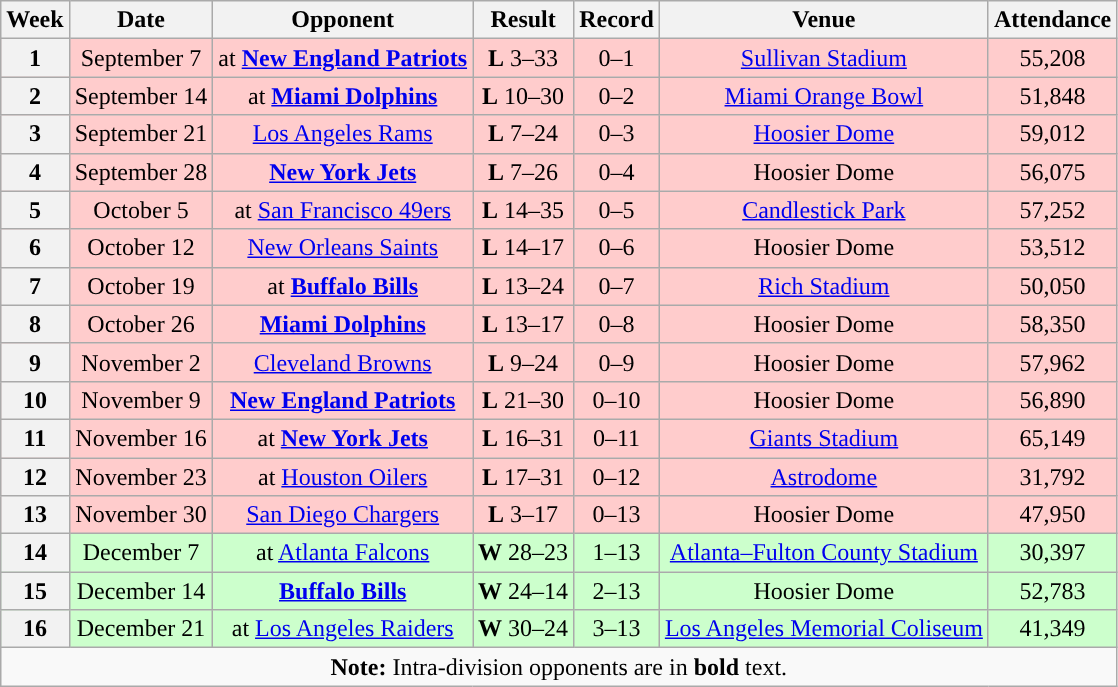<table class="wikitable" style="text-align:center">
<tr>
<th>Week</th>
<th>Date</th>
<th>Opponent</th>
<th>Result</th>
<th>Record</th>
<th>Venue</th>
<th>Attendance</th>
</tr>
<tr style="background:#fcc">
<th>1</th>
<td>September 7</td>
<td>at <strong><a href='#'>New England Patriots</a></strong></td>
<td><strong>L</strong> 3–33</td>
<td>0–1</td>
<td><a href='#'>Sullivan Stadium</a></td>
<td>55,208</td>
</tr>
<tr style="background:#fcc">
<th>2</th>
<td>September 14</td>
<td>at <strong><a href='#'>Miami Dolphins</a></strong></td>
<td><strong>L</strong> 10–30</td>
<td>0–2</td>
<td><a href='#'>Miami Orange Bowl</a></td>
<td>51,848</td>
</tr>
<tr style="background:#fcc">
<th>3</th>
<td>September 21</td>
<td><a href='#'>Los Angeles Rams</a></td>
<td><strong>L</strong> 7–24</td>
<td>0–3</td>
<td><a href='#'>Hoosier Dome</a></td>
<td>59,012</td>
</tr>
<tr style="background:#fcc">
<th>4</th>
<td>September 28</td>
<td><strong><a href='#'>New York Jets</a></strong></td>
<td><strong>L</strong> 7–26</td>
<td>0–4</td>
<td>Hoosier Dome</td>
<td>56,075</td>
</tr>
<tr style="background:#fcc">
<th>5</th>
<td>October 5</td>
<td>at <a href='#'>San Francisco 49ers</a></td>
<td><strong>L</strong> 14–35</td>
<td>0–5</td>
<td><a href='#'>Candlestick Park</a></td>
<td>57,252</td>
</tr>
<tr style="background:#fcc">
<th>6</th>
<td>October 12</td>
<td><a href='#'>New Orleans Saints</a></td>
<td><strong>L</strong> 14–17</td>
<td>0–6</td>
<td>Hoosier Dome</td>
<td>53,512</td>
</tr>
<tr style="background:#fcc">
<th>7</th>
<td>October 19</td>
<td>at <strong><a href='#'>Buffalo Bills</a></strong></td>
<td><strong>L</strong> 13–24</td>
<td>0–7</td>
<td><a href='#'>Rich Stadium</a></td>
<td>50,050</td>
</tr>
<tr style="background:#fcc">
<th>8</th>
<td>October 26</td>
<td><strong><a href='#'>Miami Dolphins</a></strong></td>
<td><strong>L</strong> 13–17</td>
<td>0–8</td>
<td>Hoosier Dome</td>
<td>58,350</td>
</tr>
<tr style="background:#fcc">
<th>9</th>
<td>November 2</td>
<td><a href='#'>Cleveland Browns</a></td>
<td><strong>L</strong> 9–24</td>
<td>0–9</td>
<td>Hoosier Dome</td>
<td>57,962</td>
</tr>
<tr style="background:#fcc">
<th>10</th>
<td>November 9</td>
<td><strong><a href='#'>New England Patriots</a></strong></td>
<td><strong>L</strong> 21–30</td>
<td>0–10</td>
<td>Hoosier Dome</td>
<td>56,890</td>
</tr>
<tr style="background:#fcc">
<th>11</th>
<td>November 16</td>
<td>at <strong><a href='#'>New York Jets</a></strong></td>
<td><strong>L</strong> 16–31</td>
<td>0–11</td>
<td><a href='#'>Giants Stadium</a></td>
<td>65,149</td>
</tr>
<tr style="background:#fcc">
<th>12</th>
<td>November 23</td>
<td>at <a href='#'>Houston Oilers</a></td>
<td><strong>L</strong> 17–31</td>
<td>0–12</td>
<td><a href='#'>Astrodome</a></td>
<td>31,792</td>
</tr>
<tr style="background:#fcc">
<th>13</th>
<td>November 30</td>
<td><a href='#'>San Diego Chargers</a></td>
<td><strong>L</strong> 3–17</td>
<td>0–13</td>
<td>Hoosier Dome</td>
<td>47,950</td>
</tr>
<tr style="background:#cfc">
<th>14</th>
<td>December 7</td>
<td>at <a href='#'>Atlanta Falcons</a></td>
<td><strong>W</strong> 28–23</td>
<td>1–13</td>
<td><a href='#'>Atlanta–Fulton County Stadium</a></td>
<td>30,397</td>
</tr>
<tr style="background:#cfc">
<th>15</th>
<td>December 14</td>
<td><strong><a href='#'>Buffalo Bills</a></strong></td>
<td><strong>W</strong> 24–14</td>
<td>2–13</td>
<td>Hoosier Dome</td>
<td>52,783</td>
</tr>
<tr style="background:#cfc">
<th>16</th>
<td>December 21</td>
<td>at <a href='#'>Los Angeles Raiders</a></td>
<td><strong>W</strong> 30–24</td>
<td>3–13</td>
<td><a href='#'>Los Angeles Memorial Coliseum</a></td>
<td>41,349</td>
</tr>
<tr>
<td colspan="8"><strong>Note:</strong> Intra-division opponents are in <strong>bold</strong> text.</td>
</tr>
</table>
